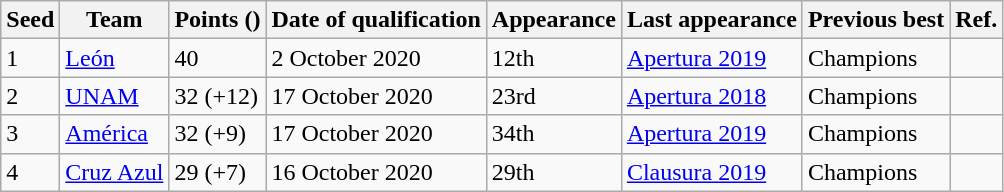<table class="wikitable sortable">
<tr>
<th>Seed</th>
<th>Team</th>
<th>Points ()</th>
<th>Date of qualification</th>
<th>Appearance</th>
<th>Last appearance</th>
<th>Previous best</th>
<th>Ref.</th>
</tr>
<tr>
<td>1</td>
<td><a href='#'>León</a></td>
<td>40</td>
<td>2 October 2020</td>
<td>12th</td>
<td rowspan="1"><a href='#'>Apertura 2019</a></td>
<td>Champions<br></td>
<td></td>
</tr>
<tr>
<td>2</td>
<td><a href='#'>UNAM</a></td>
<td>32 (+12)</td>
<td>17 October 2020</td>
<td>23rd</td>
<td><a href='#'>Apertura 2018</a></td>
<td>Champions<br></td>
<td></td>
</tr>
<tr>
<td>3</td>
<td><a href='#'>América</a></td>
<td>32 (+9)</td>
<td>17 October 2020</td>
<td>34th</td>
<td><a href='#'>Apertura 2019</a></td>
<td>Champions<br></td>
<td></td>
</tr>
<tr>
<td>4</td>
<td><a href='#'>Cruz Azul</a></td>
<td>29 (+7)</td>
<td>16 October 2020</td>
<td>29th</td>
<td><a href='#'>Clausura 2019</a></td>
<td>Champions<br></td>
<td></td>
</tr>
</table>
